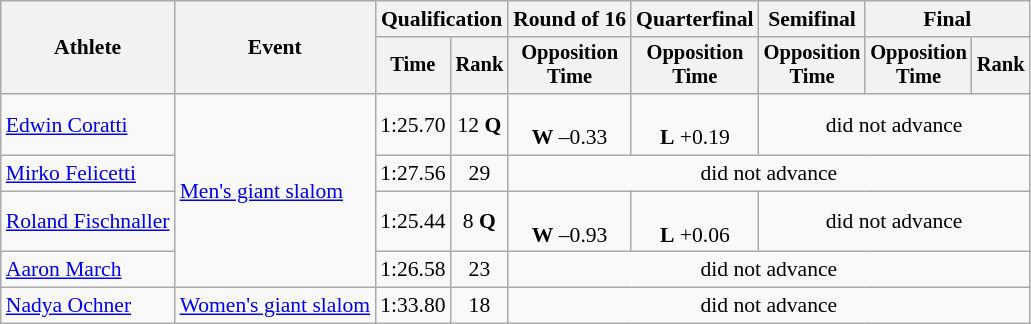<table class="wikitable" style="font-size:90%">
<tr>
<th rowspan="2">Athlete</th>
<th rowspan="2">Event</th>
<th colspan="2">Qualification</th>
<th>Round of 16</th>
<th>Quarterfinal</th>
<th>Semifinal</th>
<th colspan=2>Final</th>
</tr>
<tr style="font-size:95%">
<th>Time</th>
<th>Rank</th>
<th>Opposition<br>Time</th>
<th>Opposition<br>Time</th>
<th>Opposition<br>Time</th>
<th>Opposition<br>Time</th>
<th>Rank</th>
</tr>
<tr align=center>
<td align=left><a href='#'>Edwin Coratti</a></td>
<td align=left rowspan=4><a href='#'>Men's giant slalom</a></td>
<td>1:25.70</td>
<td>12 <strong>Q</strong></td>
<td><br><strong>W</strong> –0.33</td>
<td><br><strong>L</strong> +0.19</td>
<td colspan=3>did not advance</td>
</tr>
<tr align=center>
<td align=left><a href='#'>Mirko Felicetti</a></td>
<td>1:27.56</td>
<td>29</td>
<td colspan=5>did not advance</td>
</tr>
<tr align=center>
<td align=left><a href='#'>Roland Fischnaller</a></td>
<td>1:25.44</td>
<td>8 <strong>Q</strong></td>
<td><br><strong>W</strong> –0.93</td>
<td><br><strong>L</strong> +0.06</td>
<td colspan=3>did not advance</td>
</tr>
<tr align=center>
<td align=left><a href='#'>Aaron March</a></td>
<td>1:26.58</td>
<td>23</td>
<td colspan=5>did not advance</td>
</tr>
<tr align=center>
<td align=left><a href='#'>Nadya Ochner</a></td>
<td align=left><a href='#'>Women's giant slalom</a></td>
<td>1:33.80</td>
<td>18</td>
<td colspan=5>did not advance</td>
</tr>
</table>
